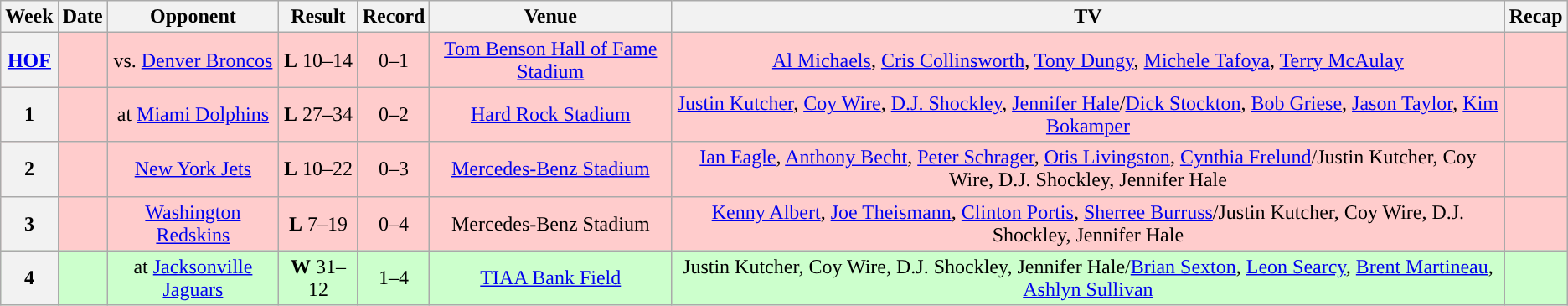<table class="wikitable" style="text-align:center">
<tr>
<th>Week</th>
<th>Date</th>
<th>Opponent</th>
<th>Result</th>
<th>Record</th>
<th>Venue</th>
<th>TV</th>
<th>Recap</th>
</tr>
<tr style="background:#fcc">
<th><a href='#'>HOF</a></th>
<td></td>
<td>vs. <a href='#'>Denver Broncos</a></td>
<td><strong>L</strong> 10–14</td>
<td>0–1</td>
<td><a href='#'>Tom Benson Hall of Fame Stadium</a></td>
<td><a href='#'>Al Michaels</a>, <a href='#'>Cris Collinsworth</a>, <a href='#'>Tony Dungy</a>, <a href='#'>Michele Tafoya</a>, <a href='#'>Terry McAulay</a></td>
<td></td>
</tr>
<tr style="background:#fcc">
<th>1</th>
<td></td>
<td>at <a href='#'>Miami Dolphins</a></td>
<td><strong>L</strong> 27–34</td>
<td>0–2</td>
<td><a href='#'>Hard Rock Stadium</a></td>
<td><a href='#'>Justin Kutcher</a>, <a href='#'>Coy Wire</a>, <a href='#'>D.J. Shockley</a>, <a href='#'>Jennifer Hale</a>/<a href='#'>Dick Stockton</a>, <a href='#'>Bob Griese</a>, <a href='#'>Jason Taylor</a>, <a href='#'>Kim Bokamper</a></td>
<td></td>
</tr>
<tr style="background:#fcc">
<th>2</th>
<td></td>
<td><a href='#'>New York Jets</a></td>
<td><strong>L</strong> 10–22</td>
<td>0–3</td>
<td><a href='#'>Mercedes-Benz Stadium</a></td>
<td><a href='#'>Ian Eagle</a>, <a href='#'>Anthony Becht</a>, <a href='#'>Peter Schrager</a>, <a href='#'>Otis Livingston</a>, <a href='#'>Cynthia Frelund</a>/Justin Kutcher, Coy Wire, D.J. Shockley, Jennifer Hale</td>
<td></td>
</tr>
<tr style="background:#fcc">
<th>3</th>
<td></td>
<td><a href='#'>Washington Redskins</a></td>
<td><strong>L</strong> 7–19</td>
<td>0–4</td>
<td>Mercedes-Benz Stadium</td>
<td><a href='#'>Kenny Albert</a>, <a href='#'>Joe Theismann</a>, <a href='#'>Clinton Portis</a>, <a href='#'>Sherree Burruss</a>/Justin Kutcher, Coy Wire, D.J. Shockley, Jennifer Hale</td>
<td></td>
</tr>
<tr style="background:#cfc">
<th>4</th>
<td></td>
<td>at <a href='#'>Jacksonville Jaguars</a></td>
<td><strong>W</strong> 31–12</td>
<td>1–4</td>
<td><a href='#'>TIAA Bank Field</a></td>
<td>Justin Kutcher, Coy Wire, D.J. Shockley, Jennifer Hale/<a href='#'>Brian Sexton</a>, <a href='#'>Leon Searcy</a>, <a href='#'>Brent Martineau</a>, <a href='#'>Ashlyn Sullivan</a></td>
<td></td>
</tr>
</table>
